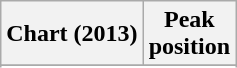<table class="wikitable sortable plainrowheaders">
<tr>
<th>Chart (2013)</th>
<th>Peak<br>position</th>
</tr>
<tr>
</tr>
<tr>
</tr>
<tr>
</tr>
<tr>
</tr>
<tr>
</tr>
</table>
